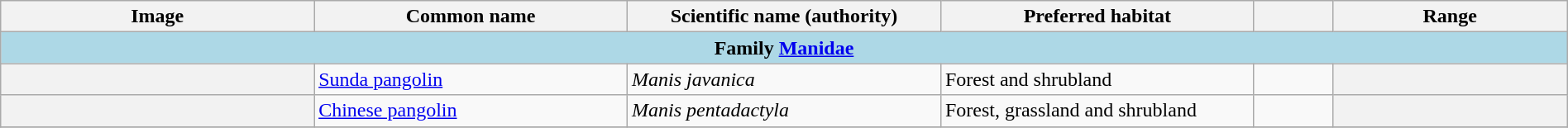<table width=100% class="wikitable unsortable plainrowheaders">
<tr>
<th width="20%" style="text-align: center;">Image</th>
<th width="20%">Common name</th>
<th width="20%">Scientific name (authority)</th>
<th width="20%">Preferred habitat</th>
<th width="5%"></th>
<th width="15%">Range</th>
</tr>
<tr>
<td style="text-align:center;background:lightblue;" colspan=6><strong>Family <a href='#'>Manidae</a></strong></td>
</tr>
<tr>
<th style="text-align: center;"></th>
<td><a href='#'>Sunda pangolin</a></td>
<td><em>Manis javanica</em><br></td>
<td>Forest and shrubland</td>
<td><br></td>
<th style="text-align: center;"></th>
</tr>
<tr>
<th style="text-align: center;"></th>
<td><a href='#'>Chinese pangolin</a></td>
<td><em>Manis pentadactyla</em><br></td>
<td>Forest, grassland and shrubland</td>
<td><br></td>
<th style="text-align: center;"></th>
</tr>
<tr>
</tr>
</table>
